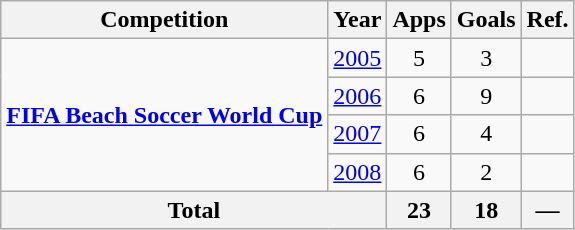<table class="wikitable" style="text-align:center;">
<tr>
<th>Competition</th>
<th>Year</th>
<th>Apps</th>
<th>Goals</th>
<th>Ref.</th>
</tr>
<tr>
<td rowspan="4"><strong><a href='#'>FIFA Beach Soccer World Cup</a></strong></td>
<td> <a href='#'>2005</a></td>
<td>5</td>
<td>3</td>
<td></td>
</tr>
<tr>
<td> <a href='#'>2006</a></td>
<td>6</td>
<td>9</td>
<td></td>
</tr>
<tr>
<td> <a href='#'>2007</a></td>
<td>6</td>
<td>4</td>
<td></td>
</tr>
<tr>
<td> <a href='#'>2008</a></td>
<td>6</td>
<td>2</td>
<td></td>
</tr>
<tr>
<th colspan=2>Total</th>
<th>23</th>
<th>18</th>
<th>—</th>
</tr>
</table>
